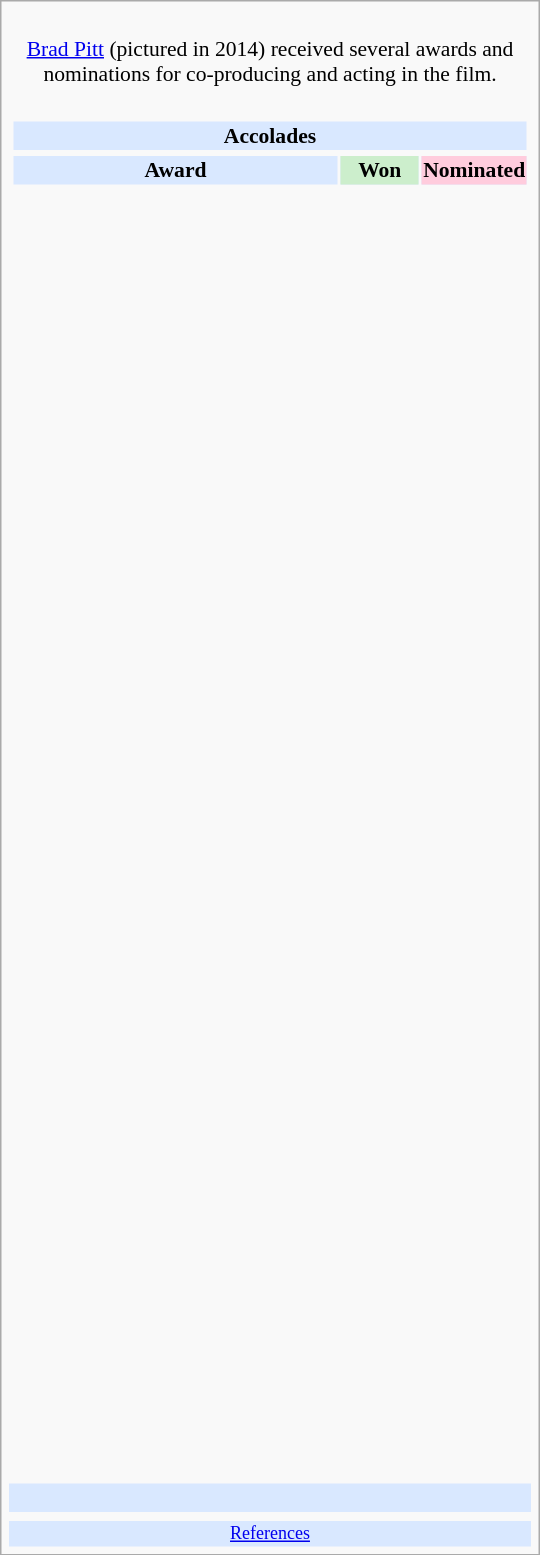<table class="infobox" style="width: 25em; text-align: left; font-size: 90%; vertical-align: middle;">
<tr>
<td colspan="5" style="text-align:center;"><br><a href='#'>Brad Pitt</a> (pictured in 2014) received several awards and nominations for co-producing and acting in the film.</td>
</tr>
<tr>
<td colspan=3><br><table class="collapsible collapsed" width=100%>
<tr>
<th colspan=3 style="background-color: #D9E8FF; text-align: center;">Accolades</th>
</tr>
<tr>
</tr>
<tr style="background:#d9e8ff; text-align:center;">
<td style="text-align:center;"><strong>Award</strong></td>
<td style="text-align:center; background:#cec; text-size:0.9em; width:50px;"><strong>Won</strong></td>
<td style="text-align:center; background:#fcd; text-size:0.9em; width:50px;"><strong>Nominated</strong></td>
</tr>
<tr>
<td style="text-align:center;"><br></td>
<td></td>
<td></td>
</tr>
<tr>
<td style="text-align:center;"><br></td>
<td></td>
<td></td>
</tr>
<tr>
<td style="text-align:center;"><br></td>
<td></td>
<td></td>
</tr>
<tr>
<td style="text-align:center;"><br></td>
<td></td>
<td></td>
</tr>
<tr>
<td style="text-align:center;"><br></td>
<td></td>
<td></td>
</tr>
<tr>
<td style="text-align:center;"><br></td>
<td></td>
<td></td>
</tr>
<tr>
<td style="text-align:center;"><br></td>
<td></td>
<td></td>
</tr>
<tr>
<td style="text-align:center;"><br></td>
<td></td>
<td></td>
</tr>
<tr>
<td style="text-align:center;"><br></td>
<td></td>
<td></td>
</tr>
<tr>
<td style="text-align:center;"><br></td>
<td></td>
<td></td>
</tr>
<tr>
<td style="text-align:center;"><br></td>
<td></td>
<td></td>
</tr>
<tr>
<td style="text-align:center;"><br></td>
<td></td>
<td></td>
</tr>
<tr>
<td style="text-align:center;"><br></td>
<td></td>
<td></td>
</tr>
<tr>
<td style="text-align:center;"><br></td>
<td></td>
<td></td>
</tr>
<tr>
<td style="text-align:center;"><br></td>
<td></td>
<td></td>
</tr>
<tr>
<td style="text-align:center;"><br></td>
<td></td>
<td></td>
</tr>
<tr>
<td style="text-align:center;"><br></td>
<td></td>
<td></td>
</tr>
<tr>
<td style="text-align:center;"><br></td>
<td></td>
<td></td>
</tr>
<tr>
<td style="text-align:center;"><br></td>
<td></td>
<td></td>
</tr>
<tr>
<td style="text-align:center;"><br></td>
<td></td>
<td></td>
</tr>
<tr>
<td style="text-align:center;"><br></td>
<td></td>
<td></td>
</tr>
<tr>
<td style="text-align:center;"><br></td>
<td></td>
<td></td>
</tr>
<tr>
<td style="text-align:center;"><br></td>
<td></td>
<td></td>
</tr>
<tr>
<td style="text-align:center;"><br></td>
<td></td>
<td></td>
</tr>
<tr>
<td style="text-align:center;"><br></td>
<td></td>
<td></td>
</tr>
<tr>
<td style="text-align:center;"><br></td>
<td></td>
<td></td>
</tr>
<tr>
<td style="text-align:center;"><br></td>
<td></td>
<td></td>
</tr>
<tr>
<td style="text-align:center;"><br></td>
<td></td>
<td></td>
</tr>
<tr>
<td style="text-align:center;"><br></td>
<td></td>
<td></td>
</tr>
<tr>
<td style="text-align:center;"><br></td>
<td></td>
<td></td>
</tr>
<tr>
<td style="text-align:center;"><br></td>
<td></td>
<td></td>
</tr>
<tr>
<td style="text-align:center;"><br></td>
<td></td>
<td></td>
</tr>
<tr>
<td style="text-align:center;"><br></td>
<td></td>
<td></td>
</tr>
<tr>
<td style="text-align:center;"><br></td>
<td></td>
<td></td>
</tr>
<tr>
<td style="text-align:center;"><br></td>
<td></td>
<td></td>
</tr>
<tr>
<td style="text-align:center;"><br></td>
<td></td>
<td></td>
</tr>
<tr>
<td style="text-align:center;"><br></td>
<td></td>
<td></td>
</tr>
<tr>
<td style="text-align:center;"><br></td>
<td></td>
<td></td>
</tr>
<tr>
<td style="text-align:center;"><br></td>
<td></td>
<td></td>
</tr>
<tr>
<td style="text-align:center;"><br></td>
<td></td>
<td></td>
</tr>
<tr>
<td style="text-align:center;"><br></td>
<td></td>
<td></td>
</tr>
</table>
</td>
</tr>
<tr style="background:#d9e8ff;">
<td style="text-align:center;" colspan="3"><br></td>
</tr>
<tr>
<td></td>
<td></td>
<td></td>
</tr>
<tr style="background:#d9e8ff;">
<td colspan="3" style="font-size: smaller; text-align:center;"><a href='#'>References</a></td>
</tr>
</table>
